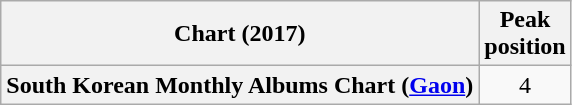<table class="wikitable plainrowheaders" style="text-align:center;">
<tr>
<th>Chart (2017)</th>
<th>Peak<br>position</th>
</tr>
<tr>
<th scope="row">South Korean Monthly Albums Chart (<a href='#'>Gaon</a>)</th>
<td>4</td>
</tr>
</table>
